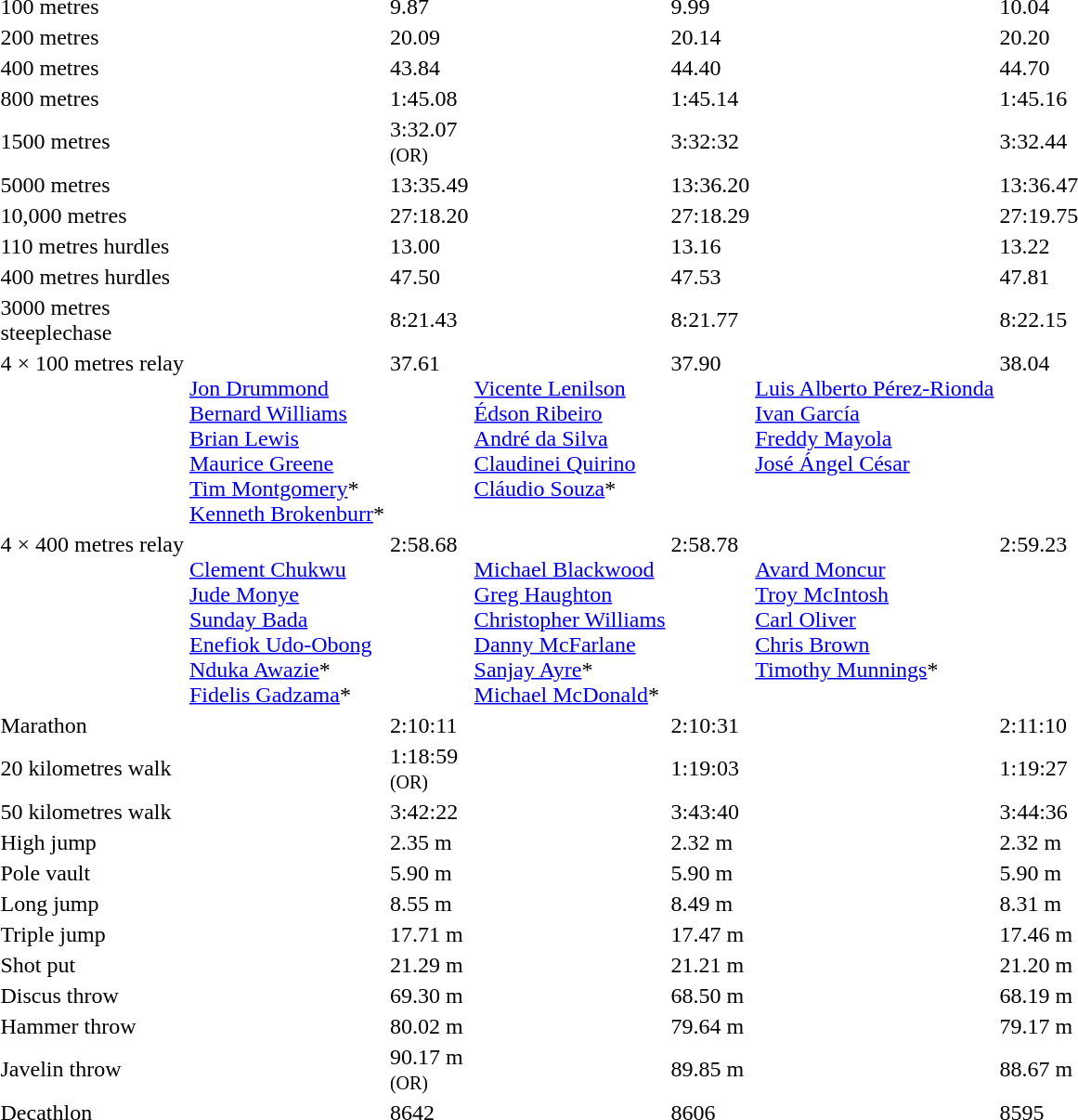<table>
<tr>
<td>100 metres<br></td>
<td></td>
<td>9.87</td>
<td></td>
<td>9.99</td>
<td></td>
<td>10.04</td>
</tr>
<tr>
<td>200 metres<br></td>
<td></td>
<td>20.09</td>
<td></td>
<td>20.14</td>
<td></td>
<td>20.20</td>
</tr>
<tr>
<td>400 metres<br></td>
<td></td>
<td>43.84</td>
<td></td>
<td>44.40</td>
<td></td>
<td>44.70</td>
</tr>
<tr>
<td>800 metres<br></td>
<td></td>
<td>1:45.08</td>
<td></td>
<td>1:45.14</td>
<td></td>
<td>1:45.16</td>
</tr>
<tr>
<td>1500 metres<br></td>
<td></td>
<td>3:32.07<br><small>(OR)</small></td>
<td></td>
<td>3:32:32</td>
<td></td>
<td>3:32.44</td>
</tr>
<tr>
<td>5000 metres<br></td>
<td></td>
<td>13:35.49</td>
<td></td>
<td>13:36.20</td>
<td></td>
<td>13:36.47</td>
</tr>
<tr>
<td>10,000 metres<br></td>
<td></td>
<td>27:18.20</td>
<td></td>
<td>27:18.29</td>
<td></td>
<td>27:19.75</td>
</tr>
<tr>
<td>110 metres hurdles<br></td>
<td></td>
<td>13.00</td>
<td></td>
<td>13.16</td>
<td></td>
<td>13.22</td>
</tr>
<tr>
<td>400 metres hurdles<br></td>
<td></td>
<td>47.50</td>
<td></td>
<td>47.53</td>
<td></td>
<td>47.81</td>
</tr>
<tr>
<td>3000 metres<br>steeplechase<br></td>
<td></td>
<td>8:21.43</td>
<td></td>
<td>8:21.77</td>
<td></td>
<td>8:22.15</td>
</tr>
<tr valign="top">
<td>4 × 100 metres relay<br></td>
<td valign=top><br><a href='#'>Jon Drummond</a><br><a href='#'>Bernard Williams</a><br><a href='#'>Brian Lewis</a><br><a href='#'>Maurice Greene</a><br><a href='#'>Tim Montgomery</a>*<br><a href='#'>Kenneth Brokenburr</a>*</td>
<td>37.61</td>
<td valign=top><br><a href='#'>Vicente Lenilson</a><br><a href='#'>Édson Ribeiro</a><br><a href='#'>André da Silva</a><br><a href='#'>Claudinei Quirino</a><br><a href='#'>Cláudio Souza</a>*</td>
<td>37.90</td>
<td valign=top><br><a href='#'>Luis Alberto Pérez-Rionda</a><br><a href='#'>Ivan García</a><br><a href='#'>Freddy Mayola</a><br><a href='#'>José Ángel César</a></td>
<td>38.04</td>
</tr>
<tr valign="top">
<td>4 × 400 metres relay<br></td>
<td valign=top><br><a href='#'>Clement Chukwu</a><br><a href='#'>Jude Monye</a><br><a href='#'>Sunday Bada</a><br><a href='#'>Enefiok Udo-Obong</a><br><a href='#'>Nduka Awazie</a>*<br><a href='#'>Fidelis Gadzama</a>*</td>
<td>2:58.68</td>
<td valign=top><br><a href='#'>Michael Blackwood</a><br><a href='#'>Greg Haughton</a><br><a href='#'>Christopher Williams</a><br><a href='#'>Danny McFarlane</a><br><a href='#'>Sanjay Ayre</a>*<br><a href='#'>Michael McDonald</a>*</td>
<td>2:58.78</td>
<td valign=top><br><a href='#'>Avard Moncur</a><br><a href='#'>Troy McIntosh</a><br><a href='#'>Carl Oliver</a><br><a href='#'>Chris Brown</a><br><a href='#'>Timothy Munnings</a>*</td>
<td>2:59.23</td>
</tr>
<tr>
<td>Marathon<br></td>
<td></td>
<td>2:10:11</td>
<td></td>
<td>2:10:31</td>
<td></td>
<td>2:11:10</td>
</tr>
<tr>
<td>20 kilometres walk<br></td>
<td></td>
<td>1:18:59<br><small>(OR) </small></td>
<td></td>
<td>1:19:03</td>
<td></td>
<td>1:19:27</td>
</tr>
<tr>
<td>50 kilometres walk<br></td>
<td></td>
<td>3:42:22</td>
<td></td>
<td>3:43:40</td>
<td></td>
<td>3:44:36</td>
</tr>
<tr>
<td>High jump<br></td>
<td></td>
<td>2.35 m</td>
<td></td>
<td>2.32 m</td>
<td></td>
<td>2.32 m</td>
</tr>
<tr>
<td>Pole vault<br></td>
<td></td>
<td>5.90 m</td>
<td></td>
<td>5.90 m</td>
<td></td>
<td>5.90 m</td>
</tr>
<tr>
<td>Long jump<br></td>
<td></td>
<td>8.55 m</td>
<td></td>
<td>8.49 m</td>
<td></td>
<td>8.31 m</td>
</tr>
<tr>
<td>Triple jump<br></td>
<td></td>
<td>17.71 m</td>
<td></td>
<td>17.47 m</td>
<td></td>
<td>17.46 m</td>
</tr>
<tr>
<td>Shot put<br></td>
<td></td>
<td>21.29 m</td>
<td></td>
<td>21.21 m</td>
<td></td>
<td>21.20 m</td>
</tr>
<tr>
<td>Discus throw<br></td>
<td></td>
<td>69.30 m</td>
<td></td>
<td>68.50 m</td>
<td></td>
<td>68.19 m</td>
</tr>
<tr>
<td>Hammer throw<br></td>
<td></td>
<td>80.02 m</td>
<td></td>
<td>79.64 m</td>
<td></td>
<td>79.17 m</td>
</tr>
<tr>
<td>Javelin throw<br></td>
<td></td>
<td>90.17 m<br><small>(OR)</small></td>
<td></td>
<td>89.85 m</td>
<td></td>
<td>88.67 m</td>
</tr>
<tr>
<td>Decathlon<br></td>
<td></td>
<td>8642</td>
<td></td>
<td>8606</td>
<td></td>
<td>8595</td>
</tr>
</table>
